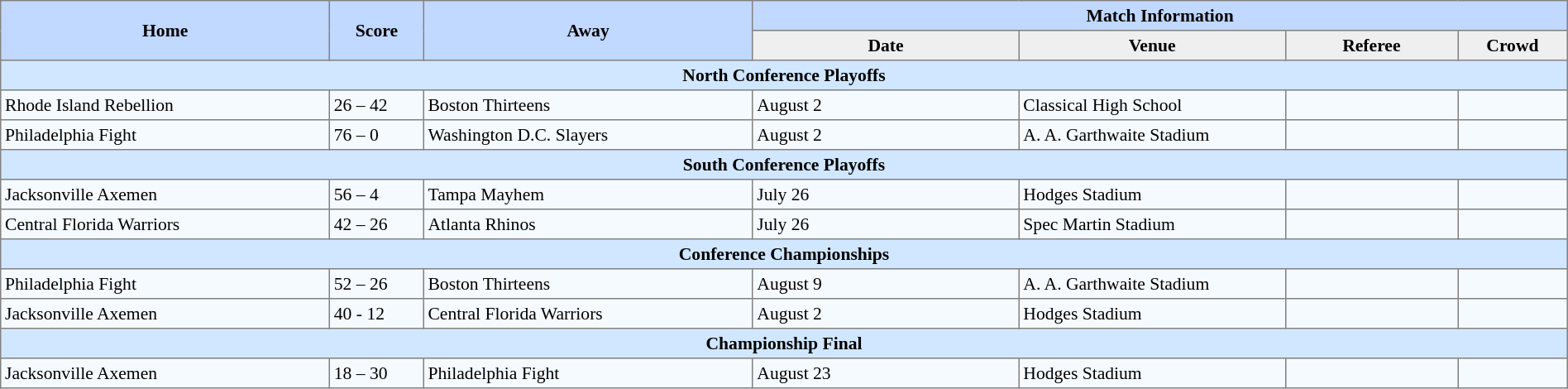<table border="1" cellpadding="3" cellspacing="0" style="border-collapse:collapse; font-size:90%; text-align:center; width:100%;">
<tr style="background:#c1d8ff;">
<th rowspan="2" style="width:21%;">Home</th>
<th rowspan="2" style="width:6%;">Score</th>
<th rowspan="2" style="width:21%;">Away</th>
<th colspan=6>Match Information</th>
</tr>
<tr style="background:#efefef;">
<th width=17%>Date</th>
<th width=17%>Venue</th>
<th width=11%>Referee</th>
<th width=7%>Crowd</th>
</tr>
<tr style="background:#d0e7ff;">
<td colspan=7><strong>North Conference Playoffs</strong></td>
</tr>
<tr style="text-align:left; background:#f5faff;">
<td> Rhode Island Rebellion</td>
<td>26 – 42</td>
<td> Boston Thirteens</td>
<td>August 2</td>
<td>Classical High School</td>
<td></td>
<td></td>
</tr>
<tr style="text-align:left; background:#f5faff;">
<td> Philadelphia Fight</td>
<td>76 – 0</td>
<td> Washington D.C. Slayers</td>
<td>August 2</td>
<td>A. A. Garthwaite Stadium</td>
<td></td>
<td></td>
</tr>
<tr style="background:#d0e7ff;">
<td colspan=7><strong>South Conference Playoffs</strong></td>
</tr>
<tr style="text-align:left; background:#f5faff;">
<td> Jacksonville Axemen</td>
<td>56 – 4</td>
<td>Tampa Mayhem</td>
<td>July 26</td>
<td>Hodges Stadium</td>
<td></td>
<td></td>
</tr>
<tr style="text-align:left; background:#f5faff;">
<td>Central Florida Warriors</td>
<td>42 – 26</td>
<td> Atlanta Rhinos</td>
<td>July 26</td>
<td>Spec Martin Stadium</td>
<td></td>
<td></td>
</tr>
<tr style="background:#d0e7ff;">
<td colspan=7><strong>Conference Championships</strong></td>
</tr>
<tr style="text-align:left; background:#f5faff;">
<td> Philadelphia Fight</td>
<td>52 – 26</td>
<td> Boston Thirteens</td>
<td>August 9</td>
<td>A. A. Garthwaite Stadium</td>
<td></td>
<td></td>
</tr>
<tr style="text-align:left; background:#f5faff;">
<td> Jacksonville Axemen</td>
<td>40 - 12</td>
<td>Central Florida Warriors</td>
<td>August 2</td>
<td>Hodges Stadium</td>
<td></td>
<td></td>
</tr>
<tr style="background:#d0e7ff;">
<td colspan=7><strong>Championship Final</strong></td>
</tr>
<tr style="text-align:left; background:#f5faff;">
<td> Jacksonville Axemen</td>
<td>18 – 30</td>
<td> Philadelphia Fight</td>
<td>August 23</td>
<td>Hodges Stadium</td>
<td></td>
<td></td>
</tr>
</table>
